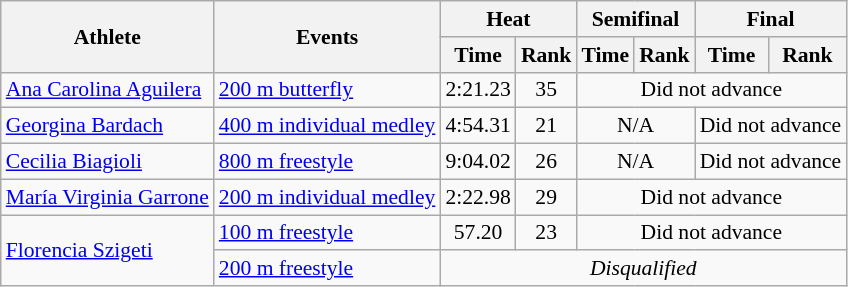<table class=wikitable style="font-size:90%">
<tr>
<th rowspan="2">Athlete</th>
<th rowspan="2">Events</th>
<th colspan="2">Heat</th>
<th colspan="2">Semifinal</th>
<th colspan="2">Final</th>
</tr>
<tr>
<th>Time</th>
<th>Rank</th>
<th>Time</th>
<th>Rank</th>
<th>Time</th>
<th>Rank</th>
</tr>
<tr>
<td><a href='#'>Ana Carolina Aguilera</a></td>
<td><a href='#'>200 m butterfly</a></td>
<td style="text-align:center;">2:21.23</td>
<td style="text-align:center;">35</td>
<td style="text-align:center;" colspan="4">Did not advance</td>
</tr>
<tr>
<td><a href='#'>Georgina Bardach</a></td>
<td><a href='#'>400 m individual medley</a></td>
<td style="text-align:center;">4:54.31</td>
<td style="text-align:center;">21</td>
<td style="text-align:center;" colspan="2">N/A</td>
<td style="text-align:center;" colspan="2">Did not advance</td>
</tr>
<tr>
<td><a href='#'>Cecilia Biagioli</a></td>
<td><a href='#'>800 m freestyle</a></td>
<td style="text-align:center;">9:04.02</td>
<td style="text-align:center;">26</td>
<td style="text-align:center;" colspan="2">N/A</td>
<td style="text-align:center;" colspan="2">Did not advance</td>
</tr>
<tr>
<td><a href='#'>María Virginia Garrone</a></td>
<td><a href='#'>200 m individual medley</a></td>
<td style="text-align:center;">2:22.98</td>
<td style="text-align:center;">29</td>
<td style="text-align:center;" colspan="4">Did not advance</td>
</tr>
<tr>
<td rowspan=2><a href='#'>Florencia Szigeti</a></td>
<td><a href='#'>100 m freestyle</a></td>
<td style="text-align:center;">57.20</td>
<td style="text-align:center;">23</td>
<td style="text-align:center;" colspan="4">Did not advance</td>
</tr>
<tr>
<td><a href='#'>200 m freestyle</a></td>
<td style="text-align:center;" colspan="6"><em>Disqualified</em></td>
</tr>
</table>
